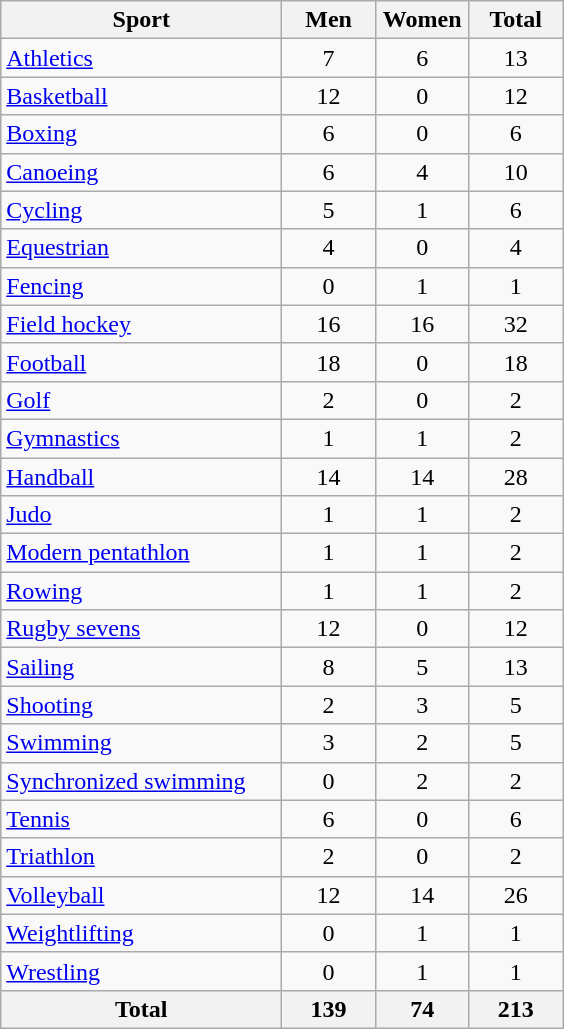<table class="wikitable sortable" style="text-align:center;">
<tr>
<th width=180>Sport</th>
<th width=55>Men</th>
<th width=55>Women</th>
<th width=55>Total</th>
</tr>
<tr>
<td align=left><a href='#'>Athletics</a></td>
<td>7</td>
<td>6</td>
<td>13</td>
</tr>
<tr>
<td align=left><a href='#'>Basketball</a></td>
<td>12</td>
<td>0</td>
<td>12</td>
</tr>
<tr>
<td align=left><a href='#'>Boxing</a></td>
<td>6</td>
<td>0</td>
<td>6</td>
</tr>
<tr>
<td align=left><a href='#'>Canoeing</a></td>
<td>6</td>
<td>4</td>
<td>10</td>
</tr>
<tr>
<td align=left><a href='#'>Cycling</a></td>
<td>5</td>
<td>1</td>
<td>6</td>
</tr>
<tr>
<td align=left><a href='#'>Equestrian</a></td>
<td>4</td>
<td>0</td>
<td>4</td>
</tr>
<tr>
<td align=left><a href='#'>Fencing</a></td>
<td>0</td>
<td>1</td>
<td>1</td>
</tr>
<tr>
<td align=left><a href='#'>Field hockey</a></td>
<td>16</td>
<td>16</td>
<td>32</td>
</tr>
<tr>
<td align=left><a href='#'>Football</a></td>
<td>18</td>
<td>0</td>
<td>18</td>
</tr>
<tr>
<td align=left><a href='#'>Golf</a></td>
<td>2</td>
<td>0</td>
<td>2</td>
</tr>
<tr>
<td align=left><a href='#'>Gymnastics</a></td>
<td>1</td>
<td>1</td>
<td>2</td>
</tr>
<tr>
<td align=left><a href='#'>Handball</a></td>
<td>14</td>
<td>14</td>
<td>28</td>
</tr>
<tr>
<td align=left><a href='#'>Judo</a></td>
<td>1</td>
<td>1</td>
<td>2</td>
</tr>
<tr>
<td align=left><a href='#'>Modern pentathlon</a></td>
<td>1</td>
<td>1</td>
<td>2</td>
</tr>
<tr>
<td align=left><a href='#'>Rowing</a></td>
<td>1</td>
<td>1</td>
<td>2</td>
</tr>
<tr>
<td align=left><a href='#'>Rugby sevens</a></td>
<td>12</td>
<td>0</td>
<td>12</td>
</tr>
<tr>
<td align=left><a href='#'>Sailing</a></td>
<td>8</td>
<td>5</td>
<td>13</td>
</tr>
<tr>
<td align=left><a href='#'>Shooting</a></td>
<td>2</td>
<td>3</td>
<td>5</td>
</tr>
<tr>
<td align=left><a href='#'>Swimming</a></td>
<td>3</td>
<td>2</td>
<td>5</td>
</tr>
<tr>
<td align=left><a href='#'>Synchronized swimming</a></td>
<td>0</td>
<td>2</td>
<td>2</td>
</tr>
<tr>
<td align=left><a href='#'>Tennis</a></td>
<td>6</td>
<td>0</td>
<td>6</td>
</tr>
<tr>
<td align=left><a href='#'>Triathlon</a></td>
<td>2</td>
<td>0</td>
<td>2</td>
</tr>
<tr>
<td align=left><a href='#'>Volleyball</a></td>
<td>12</td>
<td>14</td>
<td>26</td>
</tr>
<tr>
<td align=left><a href='#'>Weightlifting</a></td>
<td>0</td>
<td>1</td>
<td>1</td>
</tr>
<tr>
<td align=left><a href='#'>Wrestling</a></td>
<td>0</td>
<td>1</td>
<td>1</td>
</tr>
<tr class="sortbottom">
<th>Total</th>
<th>139</th>
<th>74</th>
<th>213</th>
</tr>
</table>
